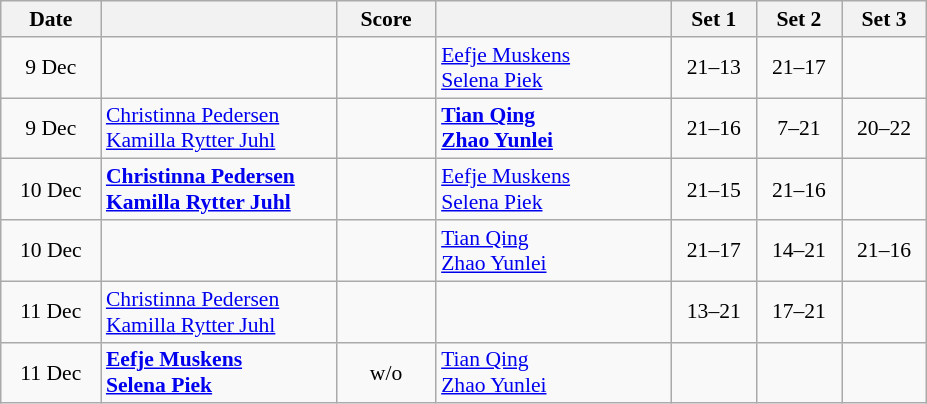<table class="wikitable" style="text-align: center; font-size:90% ">
<tr>
<th width="60">Date</th>
<th align="right" width="150"></th>
<th width="60">Score</th>
<th align="left" width="150"></th>
<th width="50">Set 1</th>
<th width="50">Set 2</th>
<th width="50">Set 3</th>
</tr>
<tr>
<td>9 Dec</td>
<td align=left><strong></strong></td>
<td align=center></td>
<td align=left> <a href='#'>Eefje Muskens</a><br> <a href='#'>Selena Piek</a></td>
<td>21–13</td>
<td>21–17</td>
<td></td>
</tr>
<tr>
<td>9 Dec</td>
<td align=left> <a href='#'>Christinna Pedersen</a><br> <a href='#'>Kamilla Rytter Juhl</a></td>
<td align=center></td>
<td align=left><strong> <a href='#'>Tian Qing</a><br> <a href='#'>Zhao Yunlei</a></strong></td>
<td>21–16</td>
<td>7–21</td>
<td>20–22</td>
</tr>
<tr>
<td>10 Dec</td>
<td align=left><strong> <a href='#'>Christinna Pedersen</a><br> <a href='#'>Kamilla Rytter Juhl</a></strong></td>
<td align=center></td>
<td align=left> <a href='#'>Eefje Muskens</a><br> <a href='#'>Selena Piek</a></td>
<td>21–15</td>
<td>21–16</td>
<td></td>
</tr>
<tr>
<td>10 Dec</td>
<td align=left><strong></strong></td>
<td align=center></td>
<td align=left> <a href='#'>Tian Qing</a><br> <a href='#'>Zhao Yunlei</a></td>
<td>21–17</td>
<td>14–21</td>
<td>21–16</td>
</tr>
<tr>
<td>11 Dec</td>
<td align=left> <a href='#'>Christinna Pedersen</a><br> <a href='#'>Kamilla Rytter Juhl</a></td>
<td align=center></td>
<td align=left><strong></strong></td>
<td>13–21</td>
<td>17–21</td>
<td></td>
</tr>
<tr>
<td>11 Dec</td>
<td align=left><strong> <a href='#'>Eefje Muskens</a><br> <a href='#'>Selena Piek</a></strong></td>
<td align=center>w/o</td>
<td align=left> <a href='#'>Tian Qing</a><br> <a href='#'>Zhao Yunlei</a></td>
<td></td>
<td></td>
<td></td>
</tr>
</table>
